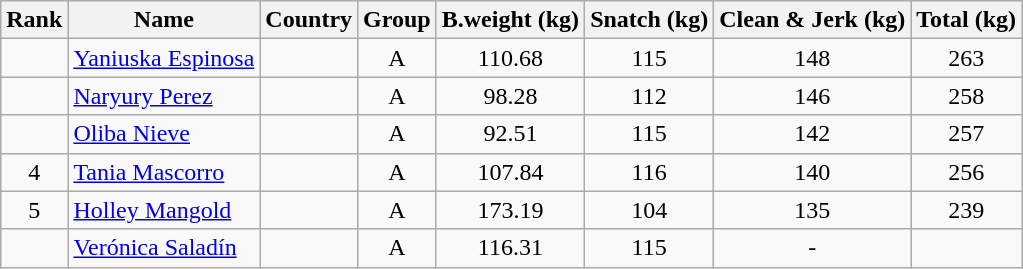<table class="wikitable sortable" style="text-align:center;">
<tr>
<th>Rank</th>
<th>Name</th>
<th>Country</th>
<th>Group</th>
<th>B.weight (kg)</th>
<th>Snatch (kg)</th>
<th>Clean & Jerk (kg)</th>
<th>Total (kg)</th>
</tr>
<tr>
<td></td>
<td align=left><a href='#'>Yaniuska Espinosa</a></td>
<td align=left></td>
<td>A</td>
<td>110.68</td>
<td>115</td>
<td>148</td>
<td>263</td>
</tr>
<tr>
<td></td>
<td align=left><a href='#'>Naryury Perez</a></td>
<td align=left></td>
<td>A</td>
<td>98.28</td>
<td>112</td>
<td>146</td>
<td>258</td>
</tr>
<tr>
<td></td>
<td align=left><a href='#'>Oliba Nieve</a></td>
<td align=left></td>
<td>A</td>
<td>92.51</td>
<td>115</td>
<td>142</td>
<td>257</td>
</tr>
<tr>
<td>4</td>
<td align=left><a href='#'>Tania Mascorro</a></td>
<td align=left></td>
<td>A</td>
<td>107.84</td>
<td>116</td>
<td>140</td>
<td>256</td>
</tr>
<tr>
<td>5</td>
<td align=left><a href='#'>Holley Mangold</a></td>
<td align=left></td>
<td>A</td>
<td>173.19</td>
<td>104</td>
<td>135</td>
<td>239</td>
</tr>
<tr>
<td></td>
<td align=left><a href='#'>Verónica Saladín</a></td>
<td align=left></td>
<td>A</td>
<td>116.31</td>
<td>115</td>
<td>-</td>
<td></td>
</tr>
</table>
